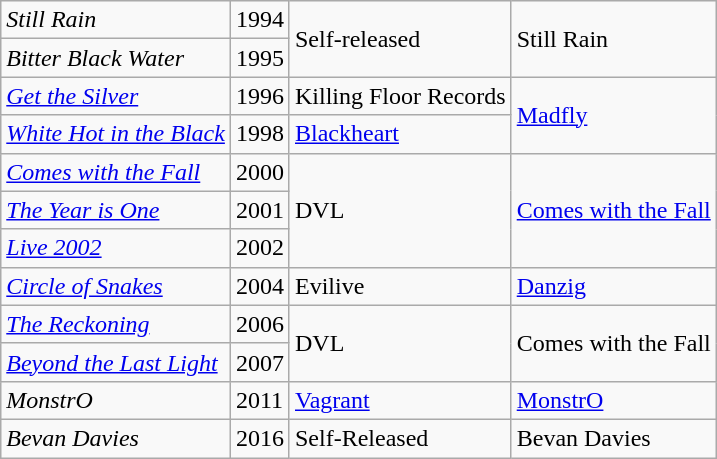<table class="wikitable">
<tr>
<td><em>Still Rain</em></td>
<td>1994</td>
<td rowspan=2>Self-released</td>
<td rowspan=2>Still Rain</td>
</tr>
<tr>
<td><em>Bitter Black Water</em></td>
<td>1995</td>
</tr>
<tr>
<td><em><a href='#'>Get the Silver</a></em></td>
<td>1996</td>
<td>Killing Floor Records</td>
<td rowspan=2><a href='#'>Madfly</a></td>
</tr>
<tr>
<td><em><a href='#'>White Hot in the Black</a></em></td>
<td>1998</td>
<td><a href='#'>Blackheart</a></td>
</tr>
<tr>
<td><em><a href='#'>Comes with the Fall</a></em></td>
<td>2000</td>
<td rowspan=3>DVL</td>
<td rowspan=3><a href='#'>Comes with the Fall</a></td>
</tr>
<tr>
<td><em><a href='#'>The Year is One</a></em></td>
<td>2001</td>
</tr>
<tr>
<td><em><a href='#'>Live 2002</a></em> </td>
<td>2002</td>
</tr>
<tr>
<td><em><a href='#'>Circle of Snakes</a></em></td>
<td>2004</td>
<td>Evilive</td>
<td><a href='#'>Danzig</a></td>
</tr>
<tr>
<td><em><a href='#'>The Reckoning</a></em> </td>
<td>2006</td>
<td rowspan=2>DVL</td>
<td rowspan=2>Comes with the Fall</td>
</tr>
<tr>
<td><em><a href='#'>Beyond the Last Light</a></em></td>
<td>2007</td>
</tr>
<tr>
<td><em>MonstrO</em></td>
<td>2011</td>
<td><a href='#'>Vagrant</a></td>
<td><a href='#'>MonstrO</a></td>
</tr>
<tr>
<td><em>Bevan Davies</em></td>
<td>2016</td>
<td rowspan=3>Self-Released</td>
<td rowspan=3>Bevan Davies</td>
</tr>
</table>
